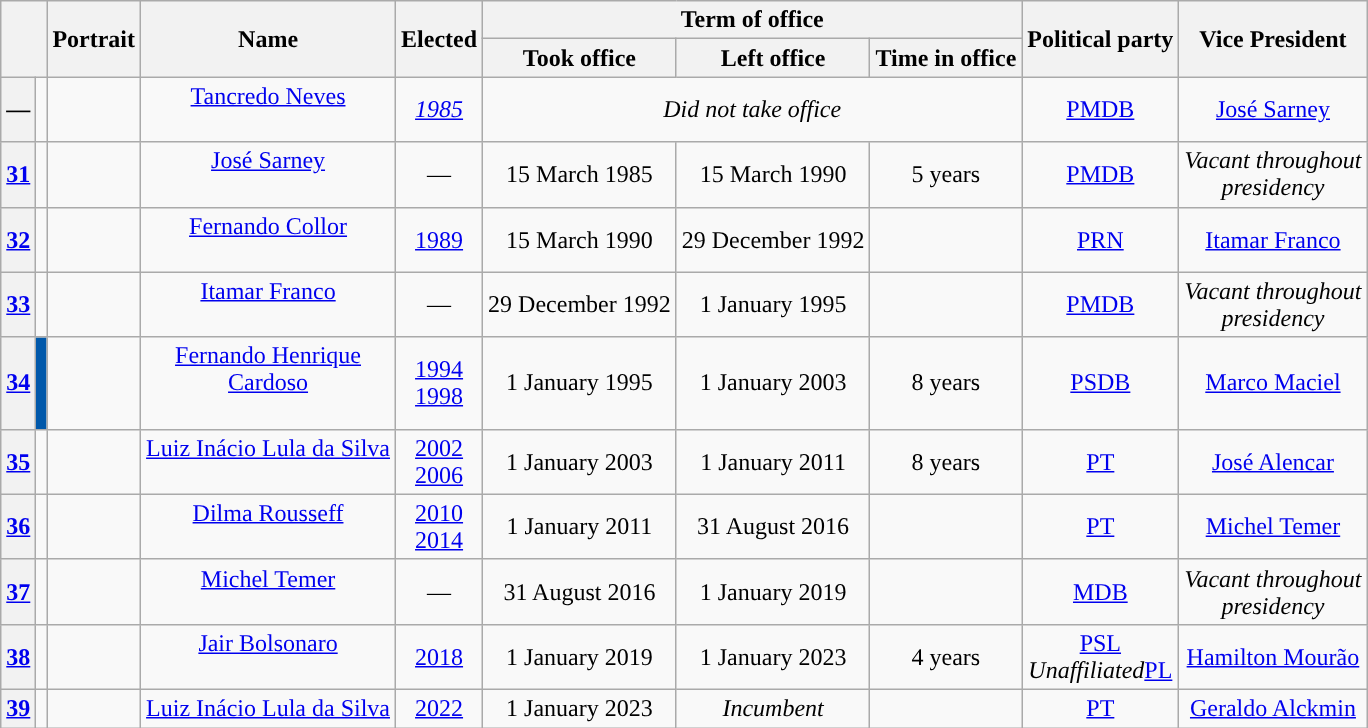<table class="wikitable sticky-header" style=text-align:center;>
<tr>
<th colspan="2" rowspan="2"></th>
<th rowspan="2">Portrait</th>
<th rowspan="2">Name<br></th>
<th rowspan="2">Elected</th>
<th colspan="3">Term of office</th>
<th rowspan="2">Political party</th>
<th rowspan="2">Vice President</th>
</tr>
<tr>
<th>Took office</th>
<th>Left office</th>
<th>Time in office</th>
</tr>
<tr>
<th>—</th>
<td style="background-color:"></td>
<td></td>
<td><a href='#'>Tancredo Neves</a><br><br></td>
<td><a href='#'><em>1985</em></a></td>
<td colspan="3"><em>Did not take office</em></td>
<td><a href='#'>PMDB</a></td>
<td><a href='#'>José Sarney</a></td>
</tr>
<tr>
<th><a href='#'>31</a></th>
<td style="background-color:"></td>
<td></td>
<td><a href='#'>José Sarney</a><br><br></td>
<td>—</td>
<td>15 March 1985</td>
<td>15 March 1990</td>
<td>5 years</td>
<td><a href='#'>PMDB</a></td>
<td><em>Vacant throughout<br>presidency</em></td>
</tr>
<tr>
<th><a href='#'>32</a></th>
<td style="background-color:"></td>
<td></td>
<td><a href='#'>Fernando Collor</a><br><br></td>
<td><a href='#'>1989</a></td>
<td>15 March 1990</td>
<td>29 December 1992</td>
<td></td>
<td><a href='#'>PRN</a></td>
<td><a href='#'>Itamar Franco</a></td>
</tr>
<tr>
<th><a href='#'>33</a></th>
<td style="background-color:"></td>
<td></td>
<td><a href='#'>Itamar Franco</a><br><br></td>
<td>—</td>
<td>29 December 1992</td>
<td>1 January 1995</td>
<td></td>
<td><a href='#'>PMDB</a></td>
<td><em>Vacant throughout<br>presidency</em></td>
</tr>
<tr>
<th><a href='#'>34</a></th>
<td style="background-color:#0058AA"></td>
<td></td>
<td><a href='#'>Fernando Henrique<br>Cardoso</a><br><br></td>
<td><a href='#'>1994</a><br><a href='#'>1998</a></td>
<td>1 January 1995</td>
<td>1 January 2003</td>
<td>8 years</td>
<td><a href='#'>PSDB</a></td>
<td><a href='#'>Marco Maciel</a></td>
</tr>
<tr>
<th><a href='#'>35</a></th>
<td style="background-color:"></td>
<td></td>
<td><a href='#'>Luiz Inácio Lula da Silva</a><br><br></td>
<td><a href='#'>2002</a><br><a href='#'>2006</a></td>
<td>1 January 2003</td>
<td>1 January 2011</td>
<td>8 years</td>
<td><a href='#'>PT</a></td>
<td><a href='#'>José Alencar</a></td>
</tr>
<tr>
<th><a href='#'>36</a></th>
<td style="background-color:"></td>
<td></td>
<td><a href='#'>Dilma Rousseff</a><br><br></td>
<td><a href='#'>2010</a><br><a href='#'>2014</a></td>
<td>1 January 2011</td>
<td>31 August 2016</td>
<td></td>
<td><a href='#'>PT</a></td>
<td><a href='#'>Michel Temer</a></td>
</tr>
<tr>
<th><a href='#'>37</a></th>
<td style="background-color:"></td>
<td></td>
<td><a href='#'>Michel Temer</a><br><br></td>
<td>—</td>
<td>31 August 2016</td>
<td>1 January 2019</td>
<td></td>
<td><a href='#'>MDB</a></td>
<td><em>Vacant throughout<br>presidency</em></td>
</tr>
<tr>
<th><a href='#'>38</a></th>
<td style="background: linear-gradient(#1D6434 22%, "></td>
<td></td>
<td><a href='#'>Jair Bolsonaro</a><br><br></td>
<td><a href='#'>2018</a></td>
<td>1 January 2019</td>
<td>1 January 2023</td>
<td>4 years</td>
<td><a href='#'>PSL</a><br><em>Unaffiliated</em><a href='#'>PL</a></td>
<td><a href='#'>Hamilton Mourão</a></td>
</tr>
<tr>
<th><a href='#'>39</a></th>
<td style="background-color:"></td>
<td></td>
<td><a href='#'>Luiz Inácio Lula da Silva</a><br></td>
<td><a href='#'>2022</a></td>
<td>1 January 2023</td>
<td><em>Incumbent</em></td>
<td></td>
<td><a href='#'>PT</a><br></td>
<td><a href='#'>Geraldo Alckmin</a></td>
</tr>
</table>
